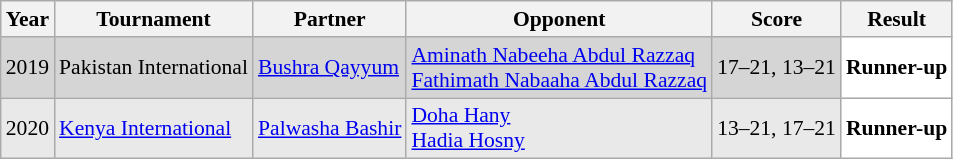<table class="sortable wikitable" style="font-size: 90%;">
<tr>
<th>Year</th>
<th>Tournament</th>
<th>Partner</th>
<th>Opponent</th>
<th>Score</th>
<th>Result</th>
</tr>
<tr style="background:#D5D5D5">
<td align="center">2019</td>
<td align="left">Pakistan International</td>
<td align="left"> <a href='#'>Bushra Qayyum</a></td>
<td align="left"> <a href='#'>Aminath Nabeeha Abdul Razzaq</a><br> <a href='#'>Fathimath Nabaaha Abdul Razzaq</a></td>
<td align="left">17–21, 13–21</td>
<td style="text-align:left; background:white"> <strong>Runner-up</strong></td>
</tr>
<tr style="background:#E9E9E9">
<td align="center">2020</td>
<td align="left"><a href='#'>Kenya International</a></td>
<td align="left"> <a href='#'>Palwasha Bashir</a></td>
<td align="left"> <a href='#'>Doha Hany</a><br> <a href='#'>Hadia Hosny</a></td>
<td align="left">13–21, 17–21</td>
<td style="text-align:left; background:white"> <strong>Runner-up</strong></td>
</tr>
</table>
